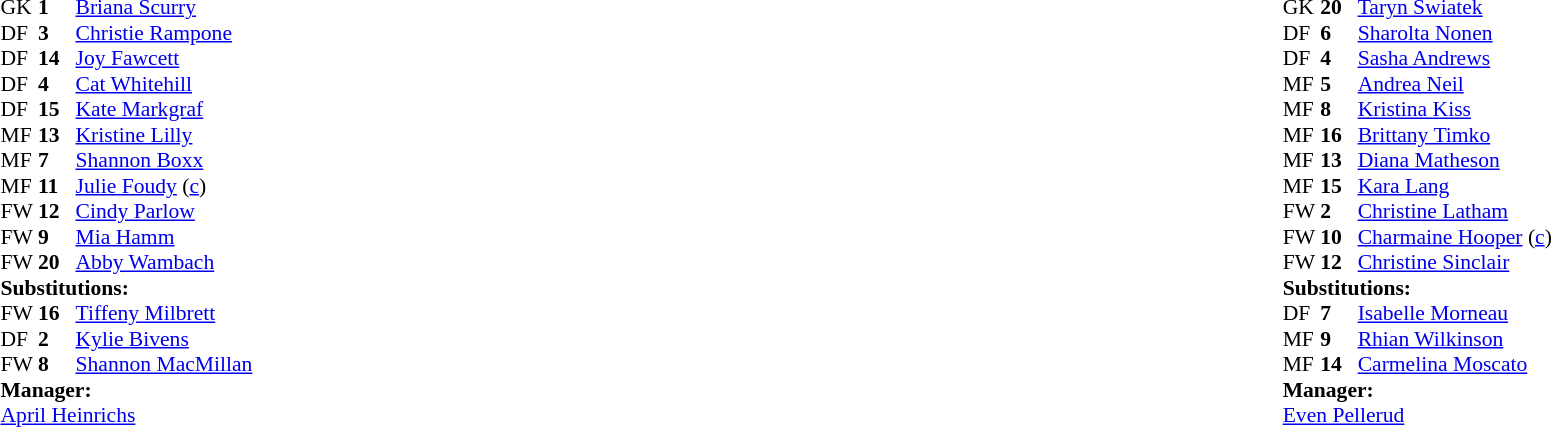<table width="100%">
<tr>
<td valign="top" width="50%"><br><table style="font-size: 90%" cellspacing="0" cellpadding="0">
<tr>
<th width="25"></th>
<th width="25"></th>
</tr>
<tr>
<td>GK</td>
<td><strong>1</strong></td>
<td><a href='#'>Briana Scurry</a></td>
</tr>
<tr>
<td>DF</td>
<td><strong>3</strong></td>
<td><a href='#'>Christie Rampone</a></td>
</tr>
<tr>
<td>DF</td>
<td><strong>14</strong></td>
<td><a href='#'>Joy Fawcett</a></td>
</tr>
<tr>
<td>DF</td>
<td><strong>4</strong></td>
<td><a href='#'>Cat Whitehill</a></td>
</tr>
<tr>
<td>DF</td>
<td><strong>15</strong></td>
<td><a href='#'>Kate Markgraf</a></td>
<td></td>
<td></td>
</tr>
<tr>
<td>MF</td>
<td><strong>13</strong></td>
<td><a href='#'>Kristine Lilly</a></td>
</tr>
<tr>
<td>MF</td>
<td><strong>7</strong></td>
<td><a href='#'>Shannon Boxx</a></td>
</tr>
<tr>
<td>MF</td>
<td><strong>11</strong></td>
<td><a href='#'>Julie Foudy</a> (<a href='#'>c</a>)</td>
<td></td>
<td></td>
</tr>
<tr>
<td>FW</td>
<td><strong>12</strong></td>
<td><a href='#'>Cindy Parlow</a></td>
<td></td>
<td></td>
</tr>
<tr>
<td>FW</td>
<td><strong>9</strong></td>
<td><a href='#'>Mia Hamm</a></td>
</tr>
<tr>
<td>FW</td>
<td><strong>20</strong></td>
<td><a href='#'>Abby Wambach</a></td>
</tr>
<tr>
<td colspan=3><strong>Substitutions:</strong></td>
</tr>
<tr>
<td>FW</td>
<td><strong>16</strong></td>
<td><a href='#'>Tiffeny Milbrett</a></td>
<td></td>
<td></td>
</tr>
<tr>
<td>DF</td>
<td><strong>2</strong></td>
<td><a href='#'>Kylie Bivens</a></td>
<td></td>
<td></td>
</tr>
<tr>
<td>FW</td>
<td><strong>8</strong></td>
<td><a href='#'>Shannon MacMillan</a></td>
<td></td>
<td></td>
</tr>
<tr>
<td colspan=3><strong>Manager:</strong></td>
</tr>
<tr>
<td colspan=4><a href='#'>April Heinrichs</a></td>
</tr>
</table>
</td>
<td valign="top" width="50%"><br><table style="font-size: 90%" cellspacing="0" cellpadding="0" align="center">
<tr>
<th width=25></th>
<th width=25></th>
</tr>
<tr>
<td>GK</td>
<td><strong>20</strong></td>
<td><a href='#'>Taryn Swiatek</a></td>
</tr>
<tr>
<td>DF</td>
<td><strong>6</strong></td>
<td><a href='#'>Sharolta Nonen</a></td>
</tr>
<tr>
<td>DF</td>
<td><strong>4</strong></td>
<td><a href='#'>Sasha Andrews</a></td>
<td></td>
<td></td>
</tr>
<tr>
<td>MF</td>
<td><strong>5</strong></td>
<td><a href='#'>Andrea Neil</a></td>
<td></td>
<td></td>
</tr>
<tr>
<td>MF</td>
<td><strong>8</strong></td>
<td><a href='#'>Kristina Kiss</a></td>
</tr>
<tr>
<td>MF</td>
<td><strong>16</strong></td>
<td><a href='#'>Brittany Timko</a></td>
</tr>
<tr>
<td>MF</td>
<td><strong>13</strong></td>
<td><a href='#'>Diana Matheson</a></td>
</tr>
<tr>
<td>MF</td>
<td><strong>15</strong></td>
<td><a href='#'>Kara Lang</a></td>
<td></td>
<td></td>
</tr>
<tr>
<td>FW</td>
<td><strong>2</strong></td>
<td><a href='#'>Christine Latham</a></td>
</tr>
<tr>
<td>FW</td>
<td><strong>10</strong></td>
<td><a href='#'>Charmaine Hooper</a> (<a href='#'>c</a>)</td>
<td></td>
</tr>
<tr>
<td>FW</td>
<td><strong>12</strong></td>
<td><a href='#'>Christine Sinclair</a></td>
</tr>
<tr>
<td colspan=3><strong>Substitutions:</strong></td>
</tr>
<tr>
<td>DF</td>
<td><strong>7</strong></td>
<td><a href='#'>Isabelle Morneau</a></td>
<td></td>
<td></td>
</tr>
<tr>
<td>MF</td>
<td><strong>9</strong></td>
<td><a href='#'>Rhian Wilkinson</a></td>
<td></td>
<td></td>
</tr>
<tr>
<td>MF</td>
<td><strong>14</strong></td>
<td><a href='#'>Carmelina Moscato</a></td>
<td></td>
<td></td>
</tr>
<tr>
<td colspan=3><strong>Manager:</strong></td>
</tr>
<tr>
<td colspan=4> <a href='#'>Even Pellerud</a></td>
</tr>
</table>
</td>
</tr>
</table>
